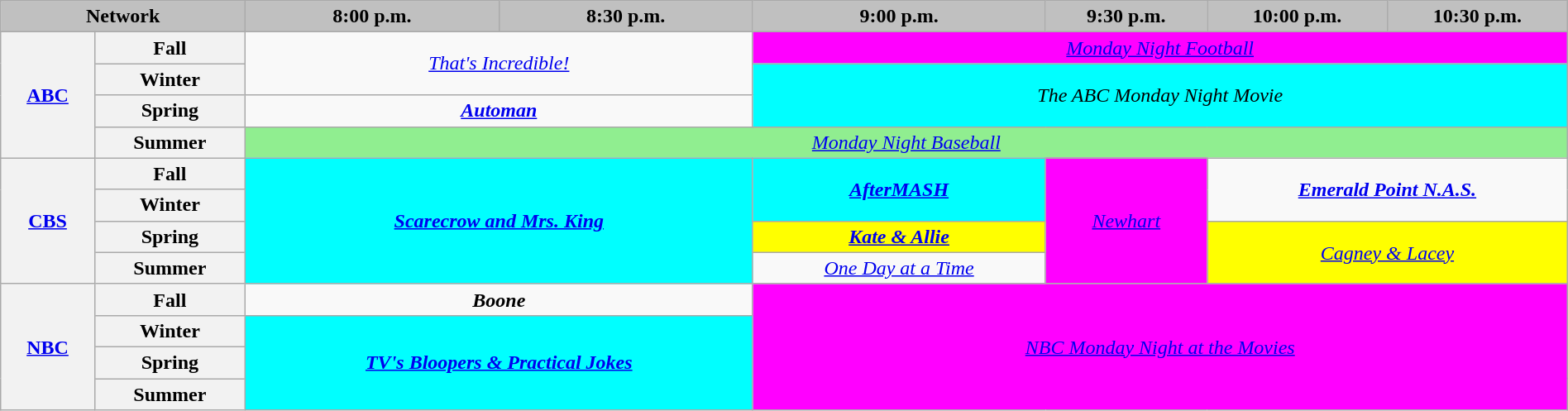<table class="wikitable" style="width:100%;margin-right:0;text-align:center">
<tr>
<th colspan="2" style="background-color:#C0C0C0;text-align:center">Network</th>
<th style="background-color:#C0C0C0;text-align:center">8:00 p.m.</th>
<th style="background-color:#C0C0C0;text-align:center">8:30 p.m.</th>
<th style="background-color:#C0C0C0;text-align:center">9:00 p.m.</th>
<th style="background-color:#C0C0C0;text-align:center">9:30 p.m.</th>
<th style="background-color:#C0C0C0;text-align:center">10:00 p.m.</th>
<th style="background-color:#C0C0C0;text-align:center">10:30 p.m.</th>
</tr>
<tr>
<th rowspan="4"><a href='#'>ABC</a></th>
<th>Fall</th>
<td colspan="2" rowspan="2"><em><a href='#'>That's Incredible!</a></em></td>
<td colspan="4" style="background:#FF00FF;"><em><a href='#'>Monday Night Football</a></em> </td>
</tr>
<tr>
<th>Winter</th>
<td style="background:#00FFFF;" colspan="4" rowspan="2"><em>The ABC Monday Night Movie</em> </td>
</tr>
<tr>
<th>Spring</th>
<td colspan="2"><strong><em><a href='#'>Automan</a></em></strong></td>
</tr>
<tr>
<th>Summer</th>
<td style="background:lightgreen;" colspan="6"><em><a href='#'>Monday Night Baseball</a></em></td>
</tr>
<tr>
<th rowspan="4"><a href='#'>CBS</a></th>
<th>Fall</th>
<td colspan="2" rowspan="4" style="background:#00FFFF;"><strong><em><a href='#'>Scarecrow and Mrs. King</a></em></strong> </td>
<td rowspan="2" style="background:#00FFFF;"><strong><em><a href='#'>AfterMASH</a></em></strong> </td>
<td rowspan="4" style="background:#FF00FF;"><em><a href='#'>Newhart</a></em> </td>
<td colspan="2" rowspan="2"><strong><em><a href='#'>Emerald Point N.A.S.</a></em></strong></td>
</tr>
<tr>
<th>Winter</th>
</tr>
<tr>
<th>Spring</th>
<td style="background:#FFFF00;"><strong><em><a href='#'>Kate & Allie</a></em></strong> </td>
<td colspan="2" rowspan="2" style="background:#FFFF00;"><em><a href='#'>Cagney & Lacey</a></em> </td>
</tr>
<tr>
<th>Summer</th>
<td><em><a href='#'>One Day at a Time</a></em></td>
</tr>
<tr>
<th rowspan="4"><a href='#'>NBC</a></th>
<th>Fall</th>
<td colspan="2"><strong><em>Boone</em></strong></td>
<td colspan="4" rowspan="4" style="background:#FF00FF;"><em><a href='#'>NBC Monday Night at the Movies</a></em> </td>
</tr>
<tr>
<th>Winter</th>
<td colspan="2" rowspan="3" style="background:#00FFFF;"><strong><em><a href='#'>TV's Bloopers & Practical Jokes</a></em></strong> </td>
</tr>
<tr>
<th>Spring</th>
</tr>
<tr>
<th>Summer</th>
</tr>
</table>
